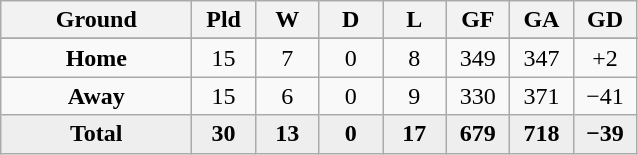<table class="wikitable" style="text-align: center;">
<tr>
<th width="120">Ground</th>
<th width="35">Pld</th>
<th width="35">W</th>
<th width="35">D</th>
<th width="35">L</th>
<th width="35">GF</th>
<th width="35">GA</th>
<th width="35">GD</th>
</tr>
<tr>
</tr>
<tr>
<td><strong>Home</strong></td>
<td>15</td>
<td>7</td>
<td>0</td>
<td>8</td>
<td>349</td>
<td>347</td>
<td>+2</td>
</tr>
<tr>
<td><strong>Away</strong></td>
<td>15</td>
<td>6</td>
<td>0</td>
<td>9</td>
<td>330</td>
<td>371</td>
<td>−41</td>
</tr>
<tr bgcolor=#EEEEEE>
<td><strong>Total</strong></td>
<td><strong>30</strong></td>
<td><strong>13</strong></td>
<td><strong>0</strong></td>
<td><strong>17</strong></td>
<td><strong>679</strong></td>
<td><strong>718</strong></td>
<td><strong>−39</strong></td>
</tr>
</table>
